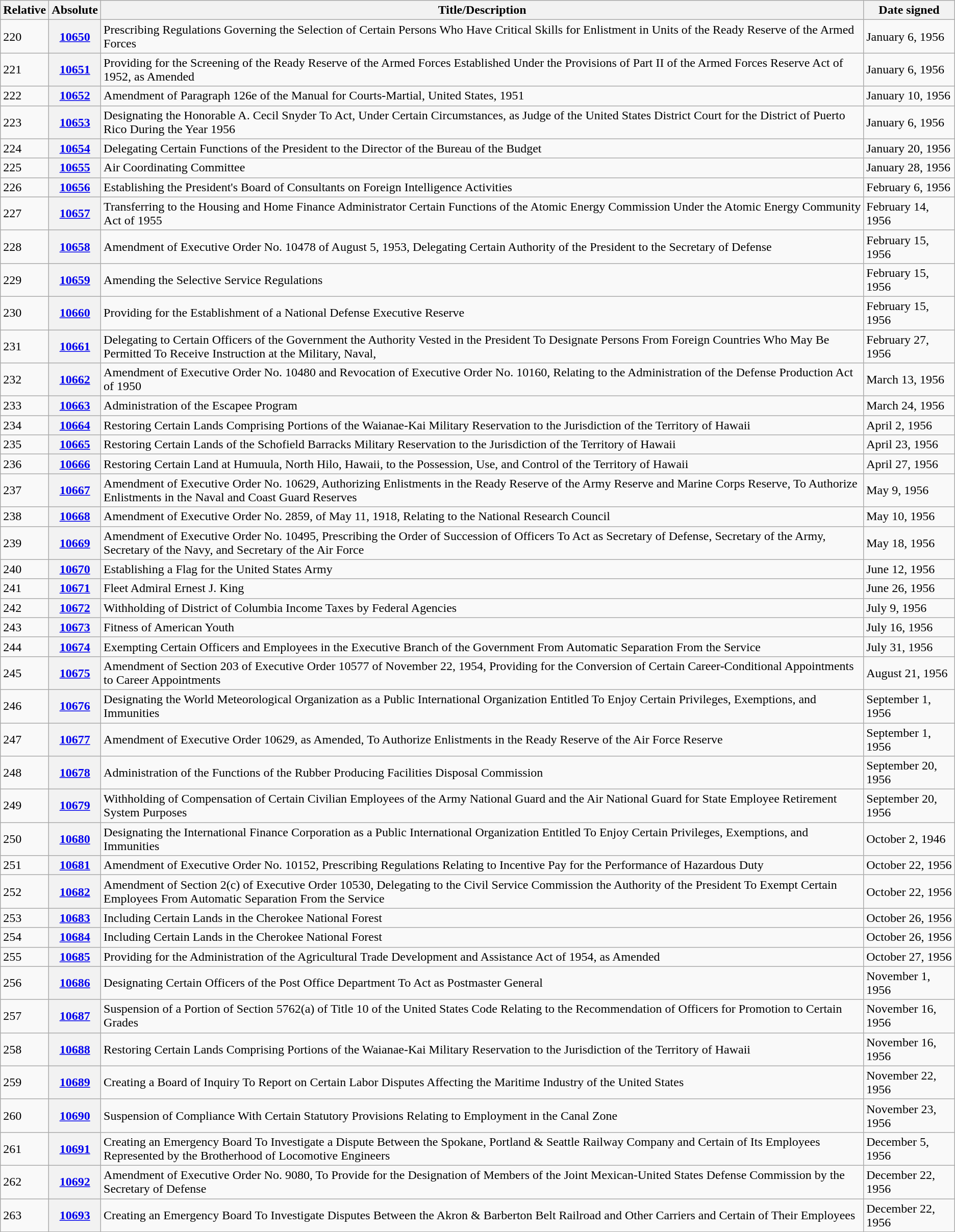<table class="wikitable">
<tr>
<th>Relative </th>
<th>Absolute </th>
<th>Title/Description</th>
<th>Date signed</th>
</tr>
<tr>
<td>220</td>
<th><a href='#'>10650</a></th>
<td>Prescribing Regulations Governing the Selection of Certain Persons Who Have Critical Skills for Enlistment in Units of the Ready Reserve of the Armed Forces</td>
<td>January 6, 1956</td>
</tr>
<tr>
<td>221</td>
<th><a href='#'>10651</a></th>
<td>Providing for the Screening of the Ready Reserve of the Armed Forces Established Under the Provisions of Part II of the Armed Forces Reserve Act of 1952, as Amended</td>
<td>January 6, 1956</td>
</tr>
<tr>
<td>222</td>
<th><a href='#'>10652</a></th>
<td>Amendment of Paragraph 126e of the Manual for Courts-Martial, United States, 1951</td>
<td>January 10, 1956</td>
</tr>
<tr>
<td>223</td>
<th><a href='#'>10653</a></th>
<td>Designating the Honorable A. Cecil Snyder To Act, Under Certain Circumstances, as Judge of the United States District Court for the District of Puerto Rico During the Year 1956</td>
<td>January 6, 1956</td>
</tr>
<tr>
<td>224</td>
<th><a href='#'>10654</a></th>
<td>Delegating Certain Functions of the President to the Director of the Bureau of the Budget</td>
<td>January 20, 1956</td>
</tr>
<tr>
<td>225</td>
<th><a href='#'>10655</a></th>
<td>Air Coordinating Committee</td>
<td>January 28, 1956</td>
</tr>
<tr>
<td>226</td>
<th><a href='#'>10656</a></th>
<td>Establishing the President's Board of Consultants on Foreign Intelligence Activities</td>
<td>February 6, 1956</td>
</tr>
<tr>
<td>227</td>
<th><a href='#'>10657</a></th>
<td>Transferring to the Housing and Home Finance Administrator Certain Functions of the Atomic Energy Commission Under the Atomic Energy Community Act of 1955</td>
<td>February 14, 1956</td>
</tr>
<tr>
<td>228</td>
<th><a href='#'>10658</a></th>
<td>Amendment of Executive Order No. 10478 of August 5, 1953, Delegating Certain Authority of the President to the Secretary of Defense</td>
<td>February 15, 1956</td>
</tr>
<tr>
<td>229</td>
<th><a href='#'>10659</a></th>
<td>Amending the Selective Service Regulations</td>
<td>February 15, 1956</td>
</tr>
<tr>
<td>230</td>
<th><a href='#'>10660</a></th>
<td>Providing for the Establishment of a National Defense Executive Reserve</td>
<td>February 15, 1956</td>
</tr>
<tr>
<td>231</td>
<th><a href='#'>10661</a></th>
<td>Delegating to Certain Officers of the Government the Authority Vested in the President To Designate Persons From Foreign Countries Who May Be Permitted To Receive Instruction at the Military, Naval,</td>
<td>February 27, 1956</td>
</tr>
<tr>
<td>232</td>
<th><a href='#'>10662</a></th>
<td>Amendment of Executive Order No. 10480 and Revocation of Executive Order No. 10160, Relating to the Administration of the Defense Production Act of 1950</td>
<td>March 13, 1956</td>
</tr>
<tr>
<td>233</td>
<th><a href='#'>10663</a></th>
<td>Administration of the Escapee Program</td>
<td>March 24, 1956</td>
</tr>
<tr>
<td>234</td>
<th><a href='#'>10664</a></th>
<td>Restoring Certain Lands Comprising Portions of the Waianae-Kai Military Reservation to the Jurisdiction of the Territory of Hawaii</td>
<td>April 2, 1956</td>
</tr>
<tr>
<td>235</td>
<th><a href='#'>10665</a></th>
<td>Restoring Certain Lands of the Schofield Barracks Military Reservation to the Jurisdiction of the Territory of Hawaii</td>
<td>April 23, 1956</td>
</tr>
<tr>
<td>236</td>
<th><a href='#'>10666</a></th>
<td>Restoring Certain Land at Humuula, North Hilo, Hawaii, to the Possession, Use, and Control of the Territory of Hawaii</td>
<td>April 27, 1956</td>
</tr>
<tr>
<td>237</td>
<th><a href='#'>10667</a></th>
<td>Amendment of Executive Order No. 10629, Authorizing Enlistments in the Ready Reserve of the Army Reserve and Marine Corps Reserve, To Authorize Enlistments in the Naval and Coast Guard Reserves</td>
<td>May 9, 1956</td>
</tr>
<tr>
<td>238</td>
<th><a href='#'>10668</a></th>
<td>Amendment of Executive Order No. 2859, of May 11, 1918, Relating to the National Research Council</td>
<td>May 10, 1956</td>
</tr>
<tr>
<td>239</td>
<th><a href='#'>10669</a></th>
<td>Amendment of Executive Order No. 10495, Prescribing the Order of Succession of Officers To Act as Secretary of Defense, Secretary of the Army, Secretary of the Navy, and Secretary of the Air Force</td>
<td>May 18, 1956</td>
</tr>
<tr>
<td>240</td>
<th><a href='#'>10670</a></th>
<td>Establishing a Flag for the United States Army</td>
<td>June 12, 1956</td>
</tr>
<tr>
<td>241</td>
<th><a href='#'>10671</a></th>
<td>Fleet Admiral Ernest J. King</td>
<td>June 26, 1956</td>
</tr>
<tr>
<td>242</td>
<th><a href='#'>10672</a></th>
<td>Withholding of District of Columbia Income Taxes by Federal Agencies</td>
<td>July 9, 1956</td>
</tr>
<tr>
<td>243</td>
<th><a href='#'>10673</a></th>
<td>Fitness of American Youth</td>
<td>July 16, 1956</td>
</tr>
<tr>
<td>244</td>
<th><a href='#'>10674</a></th>
<td>Exempting Certain Officers and Employees in the Executive Branch of the Government From Automatic Separation From the Service</td>
<td>July 31, 1956</td>
</tr>
<tr>
<td>245</td>
<th><a href='#'>10675</a></th>
<td>Amendment of Section 203 of Executive Order 10577 of November 22, 1954, Providing for the Conversion of Certain Career-Conditional Appointments to Career Appointments</td>
<td>August 21, 1956</td>
</tr>
<tr>
<td>246</td>
<th><a href='#'>10676</a></th>
<td>Designating the World Meteorological Organization as a Public International Organization Entitled To Enjoy Certain Privileges, Exemptions, and Immunities</td>
<td>September 1, 1956</td>
</tr>
<tr>
<td>247</td>
<th><a href='#'>10677</a></th>
<td>Amendment of Executive Order 10629, as Amended, To Authorize Enlistments in the Ready Reserve of the Air Force Reserve</td>
<td>September 1, 1956</td>
</tr>
<tr>
<td>248</td>
<th><a href='#'>10678</a></th>
<td>Administration of the Functions of the Rubber Producing Facilities Disposal Commission</td>
<td>September 20, 1956</td>
</tr>
<tr>
<td>249</td>
<th><a href='#'>10679</a></th>
<td>Withholding of Compensation of Certain Civilian Employees of the Army National Guard and the Air National Guard for State Employee Retirement System Purposes</td>
<td>September 20, 1956</td>
</tr>
<tr>
<td>250</td>
<th><a href='#'>10680</a></th>
<td>Designating the International Finance Corporation as a Public International Organization Entitled To Enjoy Certain Privileges, Exemptions, and Immunities</td>
<td>October 2, 1946</td>
</tr>
<tr>
<td>251</td>
<th><a href='#'>10681</a></th>
<td>Amendment of Executive Order No. 10152, Prescribing Regulations Relating to Incentive Pay for the Performance of Hazardous Duty</td>
<td>October 22, 1956</td>
</tr>
<tr>
<td>252</td>
<th><a href='#'>10682</a></th>
<td>Amendment of Section 2(c) of Executive Order 10530, Delegating to the Civil Service Commission the Authority of the President To Exempt Certain Employees From Automatic Separation From the Service</td>
<td>October 22, 1956</td>
</tr>
<tr>
<td>253</td>
<th><a href='#'>10683</a></th>
<td>Including Certain Lands in the Cherokee National Forest</td>
<td>October 26, 1956</td>
</tr>
<tr>
<td>254</td>
<th><a href='#'>10684</a></th>
<td>Including Certain Lands in the Cherokee National Forest</td>
<td>October 26, 1956</td>
</tr>
<tr>
<td>255</td>
<th><a href='#'>10685</a></th>
<td>Providing for the Administration of the Agricultural Trade Development and Assistance Act of 1954, as Amended</td>
<td>October 27, 1956</td>
</tr>
<tr>
<td>256</td>
<th><a href='#'>10686</a></th>
<td>Designating Certain Officers of the Post Office Department To Act as Postmaster General</td>
<td>November 1, 1956</td>
</tr>
<tr>
<td>257</td>
<th><a href='#'>10687</a></th>
<td>Suspension of a Portion of Section 5762(a) of Title 10 of the United States Code Relating to the Recommendation of Officers for Promotion to Certain Grades</td>
<td>November 16, 1956</td>
</tr>
<tr>
<td>258</td>
<th><a href='#'>10688</a></th>
<td>Restoring Certain Lands Comprising Portions of the Waianae-Kai Military Reservation to the Jurisdiction of the Territory of Hawaii</td>
<td>November 16, 1956</td>
</tr>
<tr>
<td>259</td>
<th><a href='#'>10689</a></th>
<td>Creating a Board of Inquiry To Report on Certain Labor Disputes Affecting the Maritime Industry of the United States</td>
<td>November 22, 1956</td>
</tr>
<tr>
<td>260</td>
<th><a href='#'>10690</a></th>
<td>Suspension of Compliance With Certain Statutory Provisions Relating to Employment in the Canal Zone</td>
<td>November 23, 1956</td>
</tr>
<tr>
<td>261</td>
<th><a href='#'>10691</a></th>
<td>Creating an Emergency Board To Investigate a Dispute Between the Spokane, Portland & Seattle Railway Company and Certain of Its Employees Represented by the Brotherhood of Locomotive Engineers</td>
<td>December 5, 1956</td>
</tr>
<tr>
<td>262</td>
<th><a href='#'>10692</a></th>
<td>Amendment of Executive Order No. 9080, To Provide for the Designation of Members of the Joint Mexican-United States Defense Commission by the Secretary of Defense</td>
<td>December 22, 1956</td>
</tr>
<tr>
<td>263</td>
<th><a href='#'>10693</a></th>
<td>Creating an Emergency Board To Investigate Disputes Between the Akron & Barberton Belt Railroad and Other Carriers and Certain of Their Employees</td>
<td>December 22, 1956</td>
</tr>
</table>
